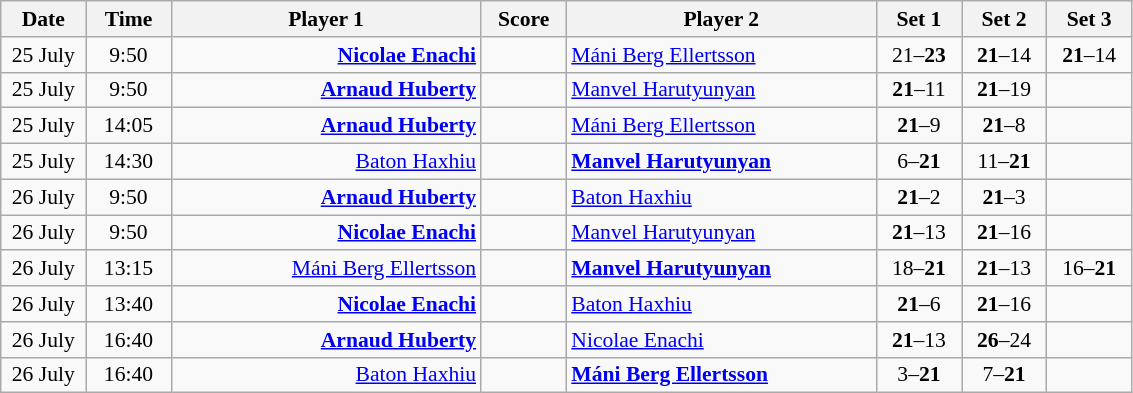<table class="wikitable" style="font-size:90%; text-align:center">
<tr>
<th width="50">Date</th>
<th width="50">Time</th>
<th width="200">Player 1</th>
<th width="50">Score</th>
<th width="200">Player 2</th>
<th width="50">Set 1</th>
<th width="50">Set 2</th>
<th width="50">Set 3</th>
</tr>
<tr>
<td>25 July</td>
<td>9:50</td>
<td align="right"><strong><a href='#'>Nicolae Enachi</a> </strong></td>
<td></td>
<td align="left"> <a href='#'>Máni Berg Ellertsson</a></td>
<td>21–<strong>23</strong></td>
<td><strong>21</strong>–14</td>
<td><strong>21</strong>–14</td>
</tr>
<tr>
<td>25 July</td>
<td>9:50</td>
<td align="right"><strong><a href='#'>Arnaud Huberty</a> </strong></td>
<td></td>
<td align="left"> <a href='#'>Manvel Harutyunyan</a></td>
<td><strong>21</strong>–11</td>
<td><strong>21</strong>–19</td>
<td></td>
</tr>
<tr>
<td>25 July</td>
<td>14:05</td>
<td align="right"><strong><a href='#'>Arnaud Huberty</a> </strong></td>
<td></td>
<td align="left"> <a href='#'>Máni Berg Ellertsson</a></td>
<td><strong>21</strong>–9</td>
<td><strong>21</strong>–8</td>
<td></td>
</tr>
<tr>
<td>25 July</td>
<td>14:30</td>
<td align="right"><a href='#'>Baton Haxhiu</a> </td>
<td></td>
<td align="left"><strong> <a href='#'>Manvel Harutyunyan</a></strong></td>
<td>6–<strong>21</strong></td>
<td>11–<strong>21</strong></td>
<td></td>
</tr>
<tr>
<td>26 July</td>
<td>9:50</td>
<td align="right"><strong><a href='#'>Arnaud Huberty</a> </strong></td>
<td></td>
<td align="left"> <a href='#'>Baton Haxhiu</a></td>
<td><strong>21</strong>–2</td>
<td><strong>21</strong>–3</td>
<td></td>
</tr>
<tr>
<td>26 July</td>
<td>9:50</td>
<td align="right"><strong><a href='#'>Nicolae Enachi</a> </strong></td>
<td></td>
<td align="left"> <a href='#'>Manvel Harutyunyan</a></td>
<td><strong>21</strong>–13</td>
<td><strong>21</strong>–16</td>
<td></td>
</tr>
<tr>
<td>26 July</td>
<td>13:15</td>
<td align="right"><a href='#'>Máni Berg Ellertsson</a> </td>
<td></td>
<td align="left"><strong> <a href='#'>Manvel Harutyunyan</a></strong></td>
<td>18–<strong>21</strong></td>
<td><strong>21</strong>–13</td>
<td>16–<strong>21</strong></td>
</tr>
<tr>
<td>26 July</td>
<td>13:40</td>
<td align="right"><strong><a href='#'>Nicolae Enachi</a> </strong></td>
<td></td>
<td align="left"> <a href='#'>Baton Haxhiu</a></td>
<td><strong>21</strong>–6</td>
<td><strong>21</strong>–16</td>
<td></td>
</tr>
<tr>
<td>26 July</td>
<td>16:40</td>
<td align="right"><strong><a href='#'>Arnaud Huberty</a> </strong></td>
<td></td>
<td align="left"> <a href='#'>Nicolae Enachi</a></td>
<td><strong>21</strong>–13</td>
<td><strong>26</strong>–24</td>
<td></td>
</tr>
<tr>
<td>26 July</td>
<td>16:40</td>
<td align="right"><a href='#'>Baton Haxhiu</a> </td>
<td></td>
<td align="left"><strong> <a href='#'>Máni Berg Ellertsson</a></strong></td>
<td>3–<strong>21</strong></td>
<td>7–<strong>21</strong></td>
<td></td>
</tr>
</table>
